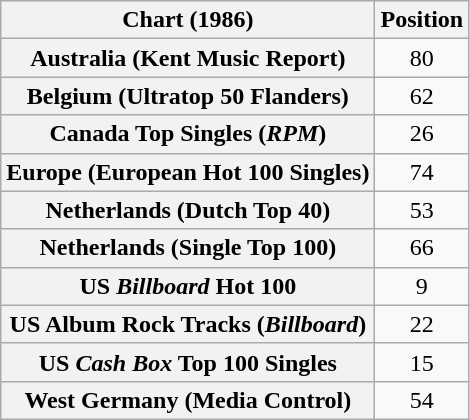<table class="wikitable sortable plainrowheaders" style="text-align:center">
<tr>
<th scope="col">Chart (1986)</th>
<th scope="col">Position</th>
</tr>
<tr>
<th scope="row">Australia (Kent Music Report)</th>
<td>80</td>
</tr>
<tr>
<th scope="row">Belgium (Ultratop 50 Flanders)</th>
<td>62</td>
</tr>
<tr>
<th scope="row">Canada Top Singles (<em>RPM</em>)</th>
<td>26</td>
</tr>
<tr>
<th scope="row">Europe (European Hot 100 Singles)</th>
<td>74</td>
</tr>
<tr>
<th scope="row">Netherlands (Dutch Top 40)</th>
<td>53</td>
</tr>
<tr>
<th scope="row">Netherlands (Single Top 100)</th>
<td>66</td>
</tr>
<tr>
<th scope="row">US <em>Billboard</em> Hot 100</th>
<td>9</td>
</tr>
<tr>
<th scope="row">US Album Rock Tracks (<em>Billboard</em>)</th>
<td>22</td>
</tr>
<tr>
<th scope="row">US <em>Cash Box</em> Top 100 Singles</th>
<td>15</td>
</tr>
<tr>
<th scope="row">West Germany (Media Control)</th>
<td>54</td>
</tr>
</table>
